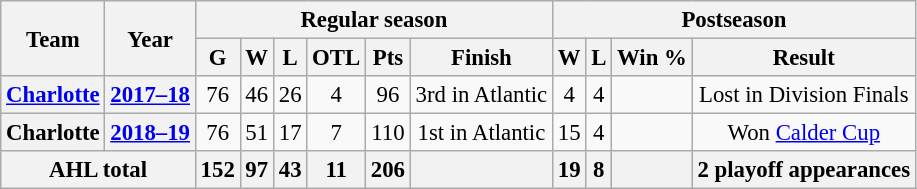<table class="wikitable" style="font-size: 95%; text-align:center;">
<tr>
<th rowspan="2">Team</th>
<th rowspan="2">Year</th>
<th colspan="6">Regular season</th>
<th colspan="4">Postseason</th>
</tr>
<tr>
<th>G</th>
<th>W</th>
<th>L</th>
<th>OTL</th>
<th>Pts</th>
<th>Finish</th>
<th>W</th>
<th>L</th>
<th>Win %</th>
<th>Result</th>
</tr>
<tr>
<th><a href='#'>Charlotte</a></th>
<th><a href='#'>2017–18</a></th>
<td>76</td>
<td>46</td>
<td>26</td>
<td>4</td>
<td>96</td>
<td>3rd in Atlantic</td>
<td>4</td>
<td>4</td>
<td></td>
<td>Lost in Division Finals</td>
</tr>
<tr>
<th>Charlotte</th>
<th><a href='#'>2018–19</a></th>
<td>76</td>
<td>51</td>
<td>17</td>
<td>7</td>
<td>110</td>
<td>1st in Atlantic</td>
<td>15</td>
<td>4</td>
<td></td>
<td>Won <a href='#'>Calder Cup</a></td>
</tr>
<tr>
<th colspan="2">AHL total</th>
<th>152</th>
<th>97</th>
<th>43</th>
<th>11</th>
<th>206</th>
<th></th>
<th>19</th>
<th>8</th>
<th></th>
<th>2 playoff appearances</th>
</tr>
</table>
